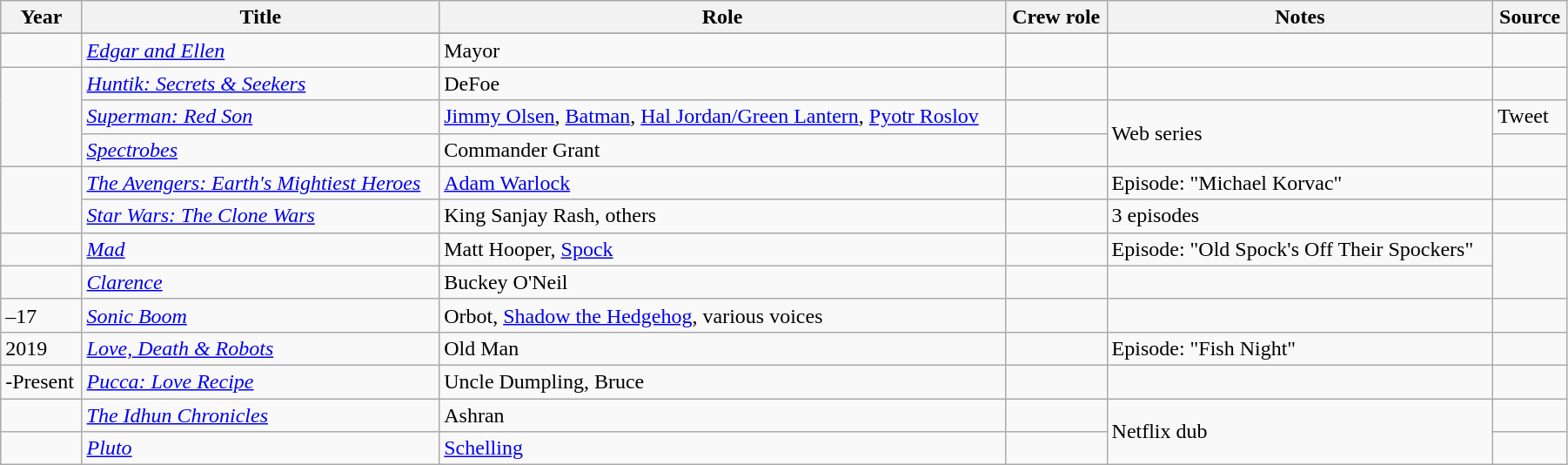<table class="wikitable sortable plainrowheaders" style="min-width:95%">
<tr>
<th>Year</th>
<th>Title</th>
<th>Role</th>
<th>Crew role</th>
<th class="unsortable">Notes</th>
<th class="unsortable">Source</th>
</tr>
<tr>
</tr>
<tr>
<td></td>
<td><em><a href='#'>Edgar and Ellen</a></em></td>
<td>Mayor</td>
<td></td>
<td></td>
<td></td>
</tr>
<tr>
<td rowspan="3"></td>
<td><em><a href='#'>Huntik: Secrets & Seekers</a></em></td>
<td>DeFoe</td>
<td></td>
<td></td>
<td></td>
</tr>
<tr>
<td><em><a href='#'>Superman: Red Son</a></em></td>
<td><a href='#'>Jimmy Olsen</a>, <a href='#'>Batman</a>, <a href='#'>Hal Jordan/Green Lantern</a>, <a href='#'>Pyotr Roslov</a></td>
<td></td>
<td rowspan="2">Web series</td>
<td>Tweet</td>
</tr>
<tr>
<td><em><a href='#'>Spectrobes</a></em></td>
<td>Commander Grant</td>
<td></td>
<td></td>
</tr>
<tr>
<td rowspan="2"></td>
<td><em><a href='#'>The Avengers: Earth's Mightiest Heroes</a></em></td>
<td><a href='#'>Adam Warlock</a></td>
<td></td>
<td>Episode: "Michael Korvac"</td>
<td></td>
</tr>
<tr>
<td><em><a href='#'>Star Wars: The Clone Wars</a></em></td>
<td>King Sanjay Rash, others</td>
<td></td>
<td>3 episodes</td>
<td></td>
</tr>
<tr>
<td></td>
<td><em><a href='#'>Mad</a></em></td>
<td>Matt Hooper, <a href='#'>Spock</a></td>
<td></td>
<td>Episode: "Old Spock's Off Their Spockers"</td>
<td rowspan="2"></td>
</tr>
<tr>
<td></td>
<td><em><a href='#'>Clarence</a></em></td>
<td>Buckey O'Neil</td>
<td></td>
<td></td>
</tr>
<tr>
<td>–17</td>
<td><em><a href='#'>Sonic Boom</a></em></td>
<td>Orbot, <a href='#'>Shadow the Hedgehog</a>, various voices</td>
<td></td>
<td></td>
<td></td>
</tr>
<tr>
<td>2019</td>
<td><em><a href='#'>Love, Death & Robots</a></em></td>
<td>Old Man</td>
<td></td>
<td>Episode: "Fish Night"</td>
<td></td>
</tr>
<tr>
<td>-Present</td>
<td><em><a href='#'>Pucca: Love Recipe</a></em></td>
<td>Uncle Dumpling, Bruce</td>
<td></td>
<td></td>
<td></td>
</tr>
<tr>
<td></td>
<td><em><a href='#'>The Idhun Chronicles</a></em></td>
<td>Ashran</td>
<td></td>
<td rowspan="2">Netflix dub</td>
<td></td>
</tr>
<tr>
<td></td>
<td><em><a href='#'>Pluto</a></em></td>
<td><a href='#'>Schelling</a></td>
<td></td>
<td></td>
</tr>
</table>
